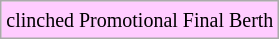<table class="wikitable">
<tr>
<td style="background:#fcf;"><small>clinched Promotional Final Berth</small></td>
</tr>
</table>
